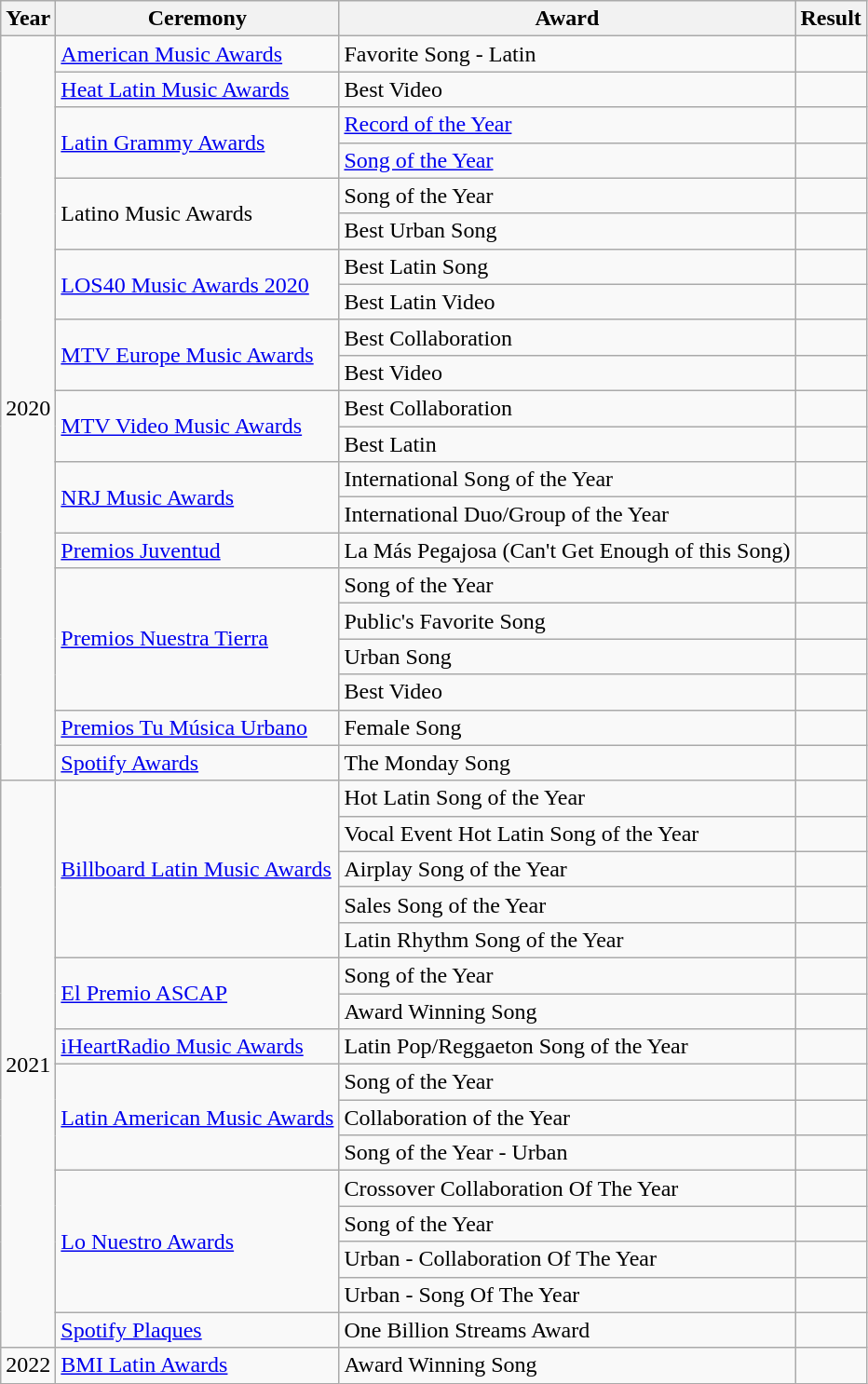<table class="wikitable plainrowheaders">
<tr>
<th scope="col">Year</th>
<th scope="col">Ceremony</th>
<th scope="col">Award</th>
<th scope="col">Result</th>
</tr>
<tr>
<td rowspan="21">2020</td>
<td><a href='#'>American Music Awards</a></td>
<td>Favorite Song - Latin</td>
<td></td>
</tr>
<tr>
<td><a href='#'>Heat Latin Music Awards</a></td>
<td>Best Video</td>
<td></td>
</tr>
<tr>
<td rowspan="2"><a href='#'>Latin Grammy Awards</a></td>
<td><a href='#'>Record of the Year</a></td>
<td></td>
</tr>
<tr>
<td><a href='#'>Song of the Year</a></td>
<td></td>
</tr>
<tr>
<td rowspan="2">Latino Music Awards</td>
<td>Song of the Year</td>
<td></td>
</tr>
<tr>
<td>Best Urban Song</td>
<td></td>
</tr>
<tr>
<td rowspan="2"><a href='#'>LOS40 Music Awards 2020</a></td>
<td>Best Latin Song</td>
<td></td>
</tr>
<tr>
<td>Best Latin Video</td>
<td></td>
</tr>
<tr>
<td rowspan="2"><a href='#'>MTV Europe Music Awards</a></td>
<td>Best Collaboration</td>
<td></td>
</tr>
<tr>
<td>Best Video</td>
<td></td>
</tr>
<tr>
<td rowspan="2"><a href='#'>MTV Video Music Awards</a></td>
<td>Best Collaboration</td>
<td></td>
</tr>
<tr>
<td>Best Latin</td>
<td></td>
</tr>
<tr>
<td rowspan="2"><a href='#'>NRJ Music Awards</a></td>
<td>International Song of the Year</td>
<td></td>
</tr>
<tr>
<td>International Duo/Group of the Year</td>
<td></td>
</tr>
<tr>
<td><a href='#'>Premios Juventud</a></td>
<td>La Más Pegajosa (Can't Get Enough of this Song)</td>
<td></td>
</tr>
<tr>
<td rowspan="4"><a href='#'>Premios Nuestra Tierra</a></td>
<td>Song of the Year</td>
<td></td>
</tr>
<tr>
<td>Public's Favorite Song</td>
<td></td>
</tr>
<tr>
<td>Urban Song</td>
<td></td>
</tr>
<tr>
<td>Best Video</td>
<td></td>
</tr>
<tr>
<td><a href='#'>Premios Tu Música Urbano</a></td>
<td>Female Song</td>
<td></td>
</tr>
<tr>
<td><a href='#'>Spotify Awards</a></td>
<td>The Monday Song</td>
<td></td>
</tr>
<tr>
<td rowspan="16">2021</td>
<td rowspan="5"><a href='#'>Billboard Latin Music Awards</a></td>
<td>Hot Latin Song of the Year</td>
<td></td>
</tr>
<tr>
<td>Vocal Event Hot Latin Song of the Year</td>
<td></td>
</tr>
<tr>
<td>Airplay Song of the Year</td>
<td></td>
</tr>
<tr>
<td>Sales Song of the Year</td>
<td></td>
</tr>
<tr>
<td>Latin Rhythm Song of the Year</td>
<td></td>
</tr>
<tr>
<td rowspan="2"><a href='#'>El Premio ASCAP</a></td>
<td>Song of the Year</td>
<td></td>
</tr>
<tr>
<td>Award Winning Song</td>
<td></td>
</tr>
<tr>
<td><a href='#'>iHeartRadio Music Awards</a></td>
<td>Latin Pop/Reggaeton Song of the Year</td>
<td></td>
</tr>
<tr>
<td rowspan="3"><a href='#'>Latin American Music Awards</a></td>
<td>Song of the Year</td>
<td></td>
</tr>
<tr>
<td>Collaboration of the Year</td>
<td></td>
</tr>
<tr>
<td>Song of the Year - Urban</td>
<td></td>
</tr>
<tr>
<td rowspan="4"><a href='#'>Lo Nuestro Awards</a></td>
<td>Crossover Collaboration Of The Year</td>
<td></td>
</tr>
<tr>
<td>Song of the Year</td>
<td></td>
</tr>
<tr>
<td>Urban - Collaboration Of The Year</td>
<td></td>
</tr>
<tr>
<td>Urban - Song Of The Year</td>
<td></td>
</tr>
<tr>
<td><a href='#'>Spotify Plaques</a></td>
<td>One Billion Streams Award</td>
<td></td>
</tr>
<tr>
<td rowspan="1">2022</td>
<td><a href='#'>BMI Latin Awards</a></td>
<td>Award Winning Song</td>
<td></td>
</tr>
</table>
